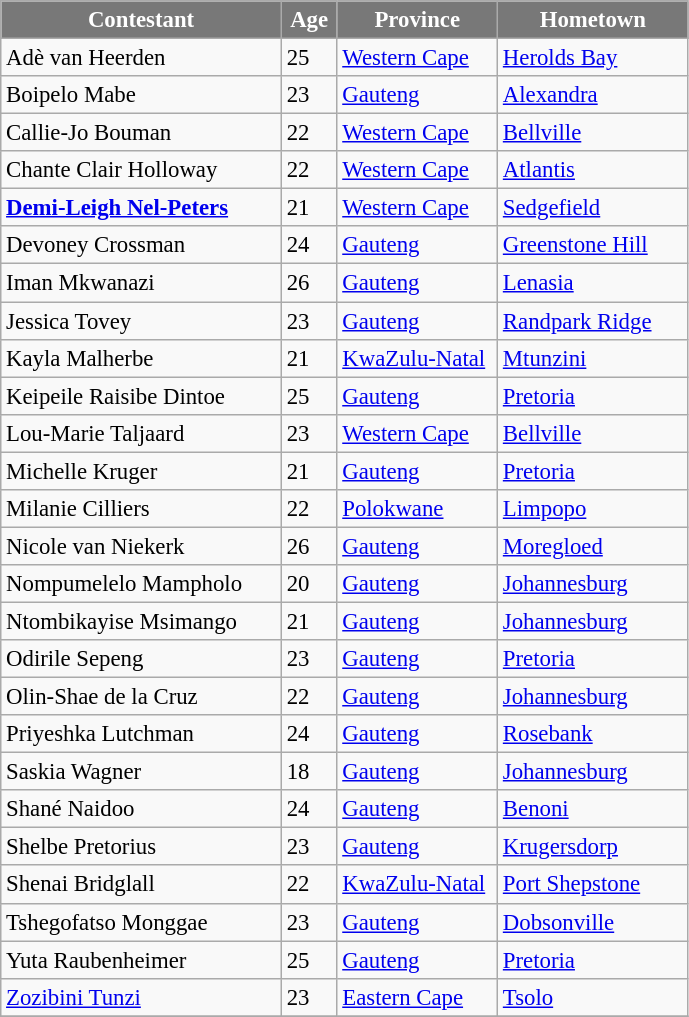<table class="wikitable sortable" style="font-size: 95%;">
<tr>
<th width="180" style="background-color:#787878;color:#FFFFFF;">Contestant</th>
<th width="30" style="background-color:#787878;color:#FFFFFF;">Age</th>
<th width="100" style="background-color:#787878;color:#FFFFFF;">Province</th>
<th width="120" style="background-color:#787878;color:#FFFFFF;">Hometown</th>
</tr>
<tr>
<td>Adè van Heerden</td>
<td>25</td>
<td><a href='#'>Western Cape</a></td>
<td><a href='#'>Herolds Bay</a></td>
</tr>
<tr>
<td>Boipelo Mabe</td>
<td>23</td>
<td><a href='#'>Gauteng</a></td>
<td><a href='#'>Alexandra</a></td>
</tr>
<tr>
<td>Callie-Jo Bouman</td>
<td>22</td>
<td><a href='#'>Western Cape</a></td>
<td><a href='#'>Bellville</a></td>
</tr>
<tr>
<td>Chante Clair Holloway</td>
<td>22</td>
<td><a href='#'>Western Cape</a></td>
<td><a href='#'>Atlantis</a></td>
</tr>
<tr>
<td><strong><a href='#'>Demi-Leigh Nel-Peters</a></strong></td>
<td>21</td>
<td><a href='#'>Western Cape</a></td>
<td><a href='#'>Sedgefield</a></td>
</tr>
<tr>
<td>Devoney Crossman</td>
<td>24</td>
<td><a href='#'>Gauteng</a></td>
<td><a href='#'>Greenstone Hill</a></td>
</tr>
<tr>
<td>Iman Mkwanazi</td>
<td>26</td>
<td><a href='#'>Gauteng</a></td>
<td><a href='#'>Lenasia</a></td>
</tr>
<tr>
<td>Jessica Tovey</td>
<td>23</td>
<td><a href='#'>Gauteng</a></td>
<td><a href='#'>Randpark Ridge</a></td>
</tr>
<tr>
<td>Kayla Malherbe</td>
<td>21</td>
<td><a href='#'>KwaZulu-Natal</a></td>
<td><a href='#'>Mtunzini</a></td>
</tr>
<tr>
<td>Keipeile Raisibe Dintoe</td>
<td>25</td>
<td><a href='#'>Gauteng</a></td>
<td><a href='#'>Pretoria</a></td>
</tr>
<tr>
<td>Lou-Marie Taljaard</td>
<td>23</td>
<td><a href='#'>Western Cape</a></td>
<td><a href='#'>Bellville</a></td>
</tr>
<tr>
<td>Michelle Kruger</td>
<td>21</td>
<td><a href='#'>Gauteng</a></td>
<td><a href='#'>Pretoria</a></td>
</tr>
<tr>
<td>Milanie Cilliers</td>
<td>22</td>
<td><a href='#'>Polokwane</a></td>
<td><a href='#'>Limpopo</a></td>
</tr>
<tr>
<td>Nicole van Niekerk</td>
<td>26</td>
<td><a href='#'>Gauteng</a></td>
<td><a href='#'>Moregloed</a></td>
</tr>
<tr>
<td>Nompumelelo Mampholo</td>
<td>20</td>
<td><a href='#'>Gauteng</a></td>
<td><a href='#'>Johannesburg</a></td>
</tr>
<tr>
<td>Ntombikayise Msimango</td>
<td>21</td>
<td><a href='#'>Gauteng</a></td>
<td><a href='#'>Johannesburg</a></td>
</tr>
<tr>
<td>Odirile Sepeng</td>
<td>23</td>
<td><a href='#'>Gauteng</a></td>
<td><a href='#'>Pretoria</a></td>
</tr>
<tr>
<td>Olin-Shae de la Cruz</td>
<td>22</td>
<td><a href='#'>Gauteng</a></td>
<td><a href='#'>Johannesburg</a></td>
</tr>
<tr>
<td>Priyeshka Lutchman</td>
<td>24</td>
<td><a href='#'>Gauteng</a></td>
<td><a href='#'>Rosebank</a></td>
</tr>
<tr>
<td>Saskia Wagner</td>
<td>18</td>
<td><a href='#'>Gauteng</a></td>
<td><a href='#'>Johannesburg</a></td>
</tr>
<tr>
<td>Shané Naidoo</td>
<td>24</td>
<td><a href='#'>Gauteng</a></td>
<td><a href='#'>Benoni</a></td>
</tr>
<tr>
<td>Shelbe Pretorius</td>
<td>23</td>
<td><a href='#'>Gauteng</a></td>
<td><a href='#'>Krugersdorp</a></td>
</tr>
<tr>
<td>Shenai Bridglall</td>
<td>22</td>
<td><a href='#'>KwaZulu-Natal</a></td>
<td><a href='#'>Port Shepstone</a></td>
</tr>
<tr>
<td>Tshegofatso Monggae</td>
<td>23</td>
<td><a href='#'>Gauteng</a></td>
<td><a href='#'>Dobsonville</a></td>
</tr>
<tr>
<td>Yuta Raubenheimer</td>
<td>25</td>
<td><a href='#'>Gauteng</a></td>
<td><a href='#'>Pretoria</a></td>
</tr>
<tr>
<td><a href='#'>Zozibini Tunzi</a></td>
<td>23</td>
<td><a href='#'>Eastern Cape</a></td>
<td><a href='#'>Tsolo</a></td>
</tr>
<tr>
</tr>
</table>
